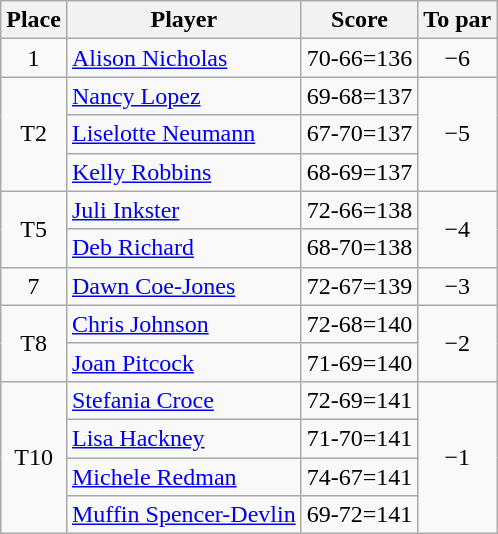<table class="wikitable">
<tr>
<th>Place</th>
<th>Player</th>
<th>Score</th>
<th>To par</th>
</tr>
<tr>
<td align=center>1</td>
<td> <a href='#'>Alison Nicholas</a></td>
<td>70-66=136</td>
<td align=center>−6</td>
</tr>
<tr>
<td align=center rowspan=3>T2</td>
<td> <a href='#'>Nancy Lopez</a></td>
<td>69-68=137</td>
<td rowspan=3 align=center>−5</td>
</tr>
<tr>
<td> <a href='#'>Liselotte Neumann</a></td>
<td>67-70=137</td>
</tr>
<tr>
<td> <a href='#'>Kelly Robbins</a></td>
<td>68-69=137</td>
</tr>
<tr>
<td align=center rowspan=2>T5</td>
<td> <a href='#'>Juli Inkster</a></td>
<td>72-66=138</td>
<td rowspan=2 align=center>−4</td>
</tr>
<tr>
<td> <a href='#'>Deb Richard</a></td>
<td>68-70=138</td>
</tr>
<tr>
<td align=center>7</td>
<td> <a href='#'>Dawn Coe-Jones</a></td>
<td>72-67=139</td>
<td align=center>−3</td>
</tr>
<tr>
<td align=center rowspan=2>T8</td>
<td> <a href='#'>Chris Johnson</a></td>
<td>72-68=140</td>
<td rowspan=2 align=center>−2</td>
</tr>
<tr>
<td> <a href='#'>Joan Pitcock</a></td>
<td>71-69=140</td>
</tr>
<tr>
<td align=center rowspan=4>T10</td>
<td> <a href='#'>Stefania Croce</a></td>
<td>72-69=141</td>
<td rowspan=4 align=center>−1</td>
</tr>
<tr>
<td> <a href='#'>Lisa Hackney</a></td>
<td>71-70=141</td>
</tr>
<tr>
<td> <a href='#'>Michele Redman</a></td>
<td>74-67=141</td>
</tr>
<tr>
<td> <a href='#'>Muffin Spencer-Devlin</a></td>
<td>69-72=141</td>
</tr>
</table>
